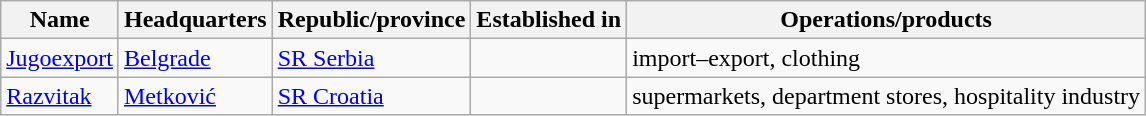<table class="wikitable">
<tr>
<th>Name</th>
<th>Headquarters</th>
<th>Republic/province</th>
<th>Established in</th>
<th>Operations/products</th>
</tr>
<tr>
<td><a href='#'>Jugoexport</a></td>
<td><a href='#'>Belgrade</a></td>
<td><a href='#'>SR Serbia</a></td>
<td></td>
<td>import–export, clothing</td>
</tr>
<tr>
<td><a href='#'>Razvitak</a></td>
<td><a href='#'>Metković</a></td>
<td><a href='#'>SR Croatia</a></td>
<td></td>
<td>supermarkets, department stores, hospitality industry</td>
</tr>
</table>
